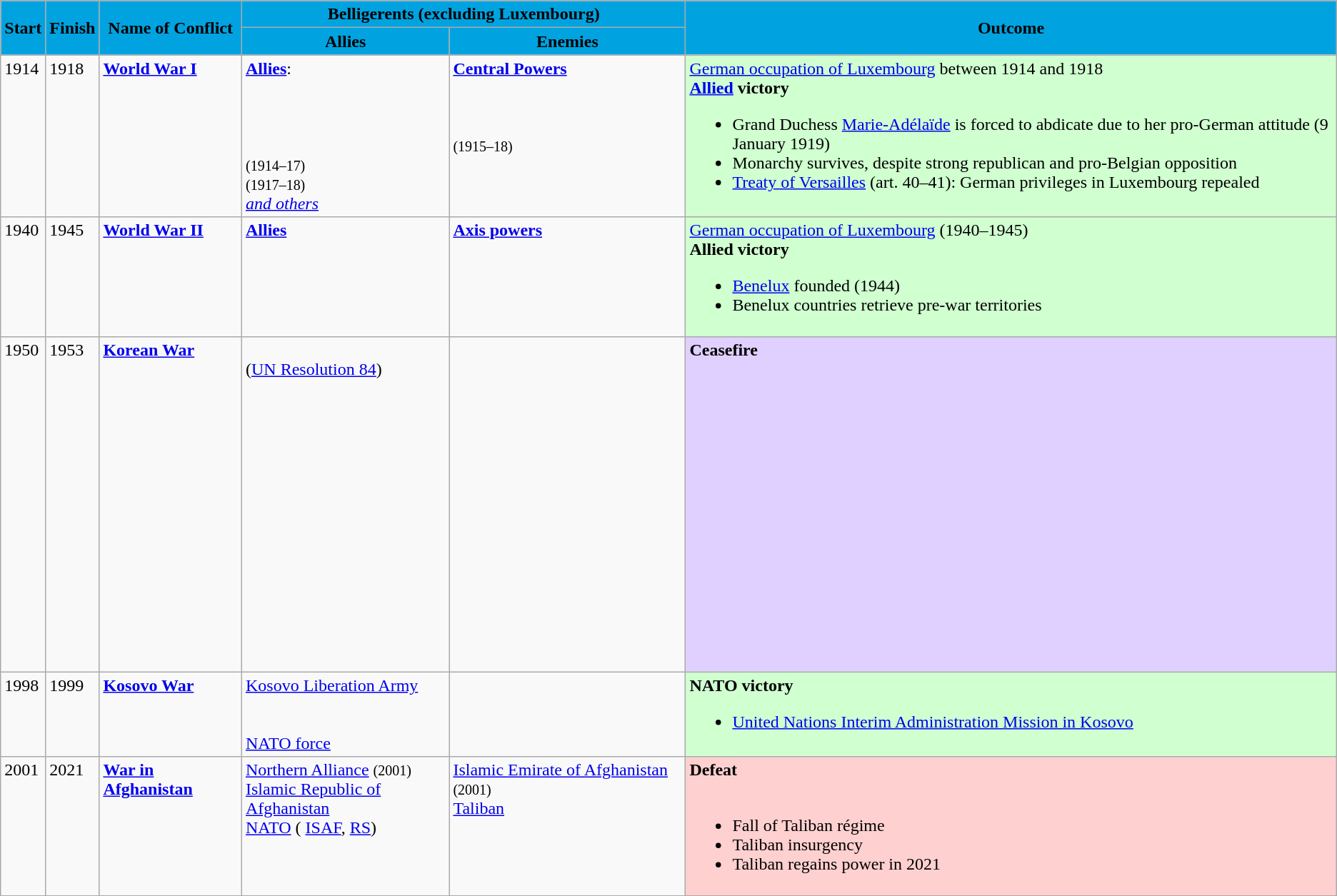<table class="wikitable" align="center">
<tr>
<th rowspan="2" style="background:#00A3E0;">Start</th>
<th rowspan="2" style="background:#00A3E0;">Finish</th>
<th rowspan="2" style="background:#00A3E0;">Name of Conflict</th>
<th colspan="2" style="background:#00A3E0;">Belligerents (excluding Luxembourg)</th>
<th rowspan="2" style="background:#00A3E0;">Outcome</th>
</tr>
<tr>
<th style="background:#00A3E0;">Allies</th>
<th style="background:#00A3E0;">Enemies</th>
</tr>
<tr valign="top">
<td>1914</td>
<td>1918</td>
<td><strong><a href='#'>World War I</a></strong></td>
<td><strong><a href='#'>Allies</a></strong>:<br><br><br>
<br>
<br>
 <small>(1914–17)</small><br>
 <small>(1917–18)</small><br>
<a href='#'><em>and others</em></a></td>
<td><strong><a href='#'>Central Powers</a></strong><br><br>
<br>
<br>
 <small>(1915–18)</small></td>
<td style="background:#D0FFD0"><a href='#'>German occupation of Luxembourg</a> between 1914 and 1918<br><strong><a href='#'>Allied</a> victory</strong><br><ul><li>Grand Duchess <a href='#'>Marie-Adélaïde</a> is forced to abdicate due to her pro-German attitude (9 January 1919)</li><li>Monarchy survives, despite strong republican and pro-Belgian opposition</li><li><a href='#'>Treaty of Versailles</a> (art. 40–41): German privileges in Luxembourg repealed</li></ul></td>
</tr>
<tr valign="top">
<td>1940</td>
<td>1945</td>
<td><strong><a href='#'>World War II</a></strong></td>
<td><strong><a href='#'>Allies</a></strong></td>
<td><strong><a href='#'>Axis powers</a></strong></td>
<td style="background:#D0FFD0"><a href='#'>German occupation of Luxembourg</a> (1940–1945) <br><strong>Allied victory</strong><br><ul><li><a href='#'>Benelux</a> founded (1944)</li><li>Benelux countries retrieve pre-war territories</li></ul></td>
</tr>
<tr valign="top">
<td>1950</td>
<td>1953</td>
<td><strong><a href='#'>Korean War</a></strong></td>
<td><br> (<a href='#'>UN Resolution 84</a>)<br><br><br>
<br>
<br>
<br>
<br>
<br>
<br>
<br>
<br>
<br>
<br>
<br>
<br>
<br>
</td>
<td><br><br><br>
</td>
<td style="background:#E0D0FF"><strong>Ceasefire</strong></td>
</tr>
<tr valign="top">
<td>1998</td>
<td>1999</td>
<td><strong><a href='#'>Kosovo War</a></strong></td>
<td> <a href='#'>Kosovo Liberation Army</a><br><br><br>
 <a href='#'>NATO force</a></td>
<td></td>
<td style="background:#D0FFD0"><strong>NATO victory</strong><br><ul><li><a href='#'>United Nations Interim Administration Mission in Kosovo</a></li></ul></td>
</tr>
<tr valign="top">
<td>2001</td>
<td>2021</td>
<td><strong><a href='#'>War in Afghanistan</a></strong></td>
<td> <a href='#'>Northern Alliance</a> <small>(2001)</small><br> <a href='#'>Islamic Republic of Afghanistan</a><br> <a href='#'>NATO</a> ( <a href='#'>ISAF</a>,  <a href='#'>RS</a>)</td>
<td> <a href='#'>Islamic Emirate of Afghanistan</a> <small>(2001)</small><br> <a href='#'>Taliban</a></td>
<td style="background:#FFD0D0"><strong>Defeat</strong><br><br><ul><li>Fall of Taliban régime</li><li>Taliban insurgency</li><li>Taliban regains power in 2021</li></ul></td>
</tr>
<tr>
</tr>
</table>
